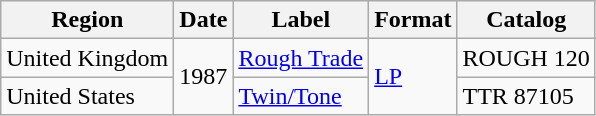<table class="wikitable">
<tr>
<th>Region</th>
<th>Date</th>
<th>Label</th>
<th>Format</th>
<th>Catalog</th>
</tr>
<tr>
<td>United Kingdom</td>
<td rowspan="2">1987</td>
<td><a href='#'>Rough Trade</a></td>
<td rowspan="2"><a href='#'>LP</a></td>
<td>ROUGH 120</td>
</tr>
<tr>
<td>United States</td>
<td><a href='#'>Twin/Tone</a></td>
<td>TTR 87105</td>
</tr>
</table>
